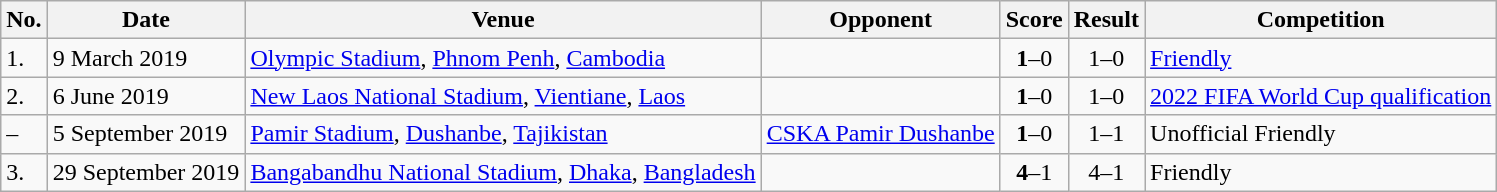<table class="wikitable" style="font-size:100%;">
<tr>
<th>No.</th>
<th>Date</th>
<th>Venue</th>
<th>Opponent</th>
<th>Score</th>
<th>Result</th>
<th>Competition</th>
</tr>
<tr>
<td>1.</td>
<td>9 March 2019</td>
<td><a href='#'>Olympic Stadium</a>, <a href='#'>Phnom Penh</a>, <a href='#'>Cambodia</a></td>
<td></td>
<td align=center><strong>1</strong>–0</td>
<td align=center>1–0</td>
<td><a href='#'>Friendly</a></td>
</tr>
<tr>
<td>2.</td>
<td>6 June 2019</td>
<td><a href='#'>New Laos National Stadium</a>, <a href='#'>Vientiane</a>, <a href='#'>Laos</a></td>
<td></td>
<td align=center><strong>1</strong>–0</td>
<td align=center>1–0</td>
<td><a href='#'>2022 FIFA World Cup qualification</a></td>
</tr>
<tr>
<td>–</td>
<td>5 September 2019</td>
<td><a href='#'>Pamir Stadium</a>, <a href='#'>Dushanbe</a>, <a href='#'>Tajikistan</a></td>
<td> <a href='#'>CSKA Pamir Dushanbe</a></td>
<td align=center><strong>1</strong>–0</td>
<td align=center>1–1</td>
<td>Unofficial Friendly</td>
</tr>
<tr>
<td>3.</td>
<td>29 September 2019</td>
<td><a href='#'>Bangabandhu National Stadium</a>, <a href='#'>Dhaka</a>, <a href='#'>Bangladesh</a></td>
<td></td>
<td align=center><strong>4</strong>–1</td>
<td align=center>4–1</td>
<td>Friendly</td>
</tr>
</table>
